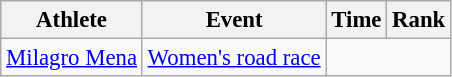<table class=wikitable style=font-size:95%;text-align:center>
<tr>
<th>Athlete</th>
<th>Event</th>
<th>Time</th>
<th>Rank</th>
</tr>
<tr align=center>
<td align=left><a href='#'>Milagro Mena</a></td>
<td align=left><a href='#'>Women's road race</a></td>
<td Colspan=2></td>
</tr>
</table>
